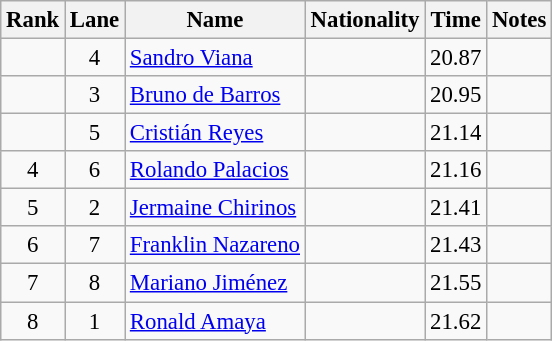<table class="wikitable sortable" style="text-align:center;font-size:95%">
<tr>
<th>Rank</th>
<th>Lane</th>
<th>Name</th>
<th>Nationality</th>
<th>Time</th>
<th>Notes</th>
</tr>
<tr>
<td></td>
<td>4</td>
<td align=left><a href='#'>Sandro Viana</a></td>
<td align=left></td>
<td>20.87</td>
<td></td>
</tr>
<tr>
<td></td>
<td>3</td>
<td align=left><a href='#'>Bruno de Barros</a></td>
<td align=left></td>
<td>20.95</td>
<td></td>
</tr>
<tr>
<td></td>
<td>5</td>
<td align=left><a href='#'>Cristián Reyes</a></td>
<td align=left></td>
<td>21.14</td>
<td></td>
</tr>
<tr>
<td>4</td>
<td>6</td>
<td align=left><a href='#'>Rolando Palacios</a></td>
<td align=left></td>
<td>21.16</td>
<td></td>
</tr>
<tr>
<td>5</td>
<td>2</td>
<td align=left><a href='#'>Jermaine Chirinos</a></td>
<td align=left></td>
<td>21.41</td>
<td></td>
</tr>
<tr>
<td>6</td>
<td>7</td>
<td align=left><a href='#'>Franklin Nazareno</a></td>
<td align=left></td>
<td>21.43</td>
<td></td>
</tr>
<tr>
<td>7</td>
<td>8</td>
<td align=left><a href='#'>Mariano Jiménez</a></td>
<td align=left></td>
<td>21.55</td>
<td></td>
</tr>
<tr>
<td>8</td>
<td>1</td>
<td align=left><a href='#'>Ronald Amaya</a></td>
<td align=left></td>
<td>21.62</td>
<td></td>
</tr>
</table>
